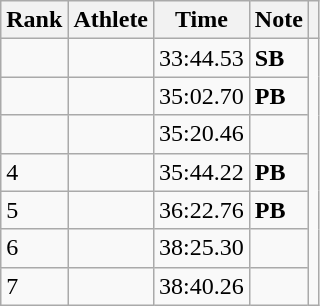<table class="wikitable">
<tr>
<th>Rank</th>
<th>Athlete</th>
<th>Time</th>
<th>Note</th>
<th></th>
</tr>
<tr>
<td></td>
<td></td>
<td>33:44.53</td>
<td><strong>SB</strong></td>
<td rowspan=7></td>
</tr>
<tr>
<td></td>
<td></td>
<td>35:02.70</td>
<td><strong>PB</strong></td>
</tr>
<tr>
<td></td>
<td></td>
<td>35:20.46</td>
<td></td>
</tr>
<tr>
<td>4</td>
<td></td>
<td>35:44.22</td>
<td><strong>PB</strong></td>
</tr>
<tr>
<td>5</td>
<td></td>
<td>36:22.76</td>
<td><strong>PB</strong></td>
</tr>
<tr>
<td>6</td>
<td></td>
<td>38:25.30</td>
<td></td>
</tr>
<tr>
<td>7</td>
<td></td>
<td>38:40.26</td>
<td></td>
</tr>
</table>
